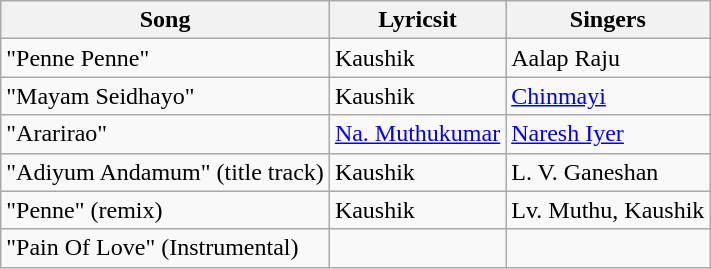<table class="wikitable">
<tr>
<th>Song</th>
<th>Lyricsit</th>
<th>Singers</th>
</tr>
<tr>
<td>"Penne Penne"</td>
<td>Kaushik</td>
<td>Aalap Raju</td>
</tr>
<tr>
<td>"Mayam Seidhayo"</td>
<td>Kaushik</td>
<td><a href='#'>Chinmayi</a></td>
</tr>
<tr>
<td>"Ararirao"</td>
<td><a href='#'>Na. Muthukumar</a></td>
<td><a href='#'>Naresh Iyer</a></td>
</tr>
<tr>
<td>"Adiyum Andamum" (title track)</td>
<td>Kaushik</td>
<td>L. V. Ganeshan</td>
</tr>
<tr>
<td>"Penne" (remix)</td>
<td>Kaushik</td>
<td>Lv. Muthu, Kaushik</td>
</tr>
<tr>
<td>"Pain Of Love" (Instrumental)</td>
<td></td>
<td></td>
</tr>
</table>
